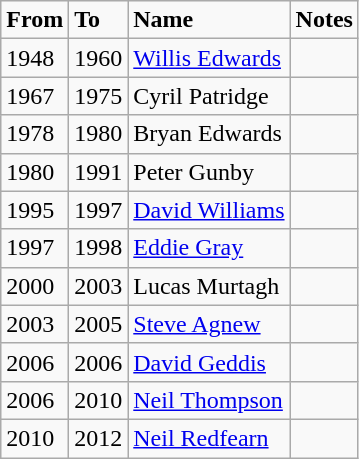<table class="wikitable" style="text-align: left;">
<tr>
<td><strong>From</strong></td>
<td><strong>To</strong></td>
<td><strong>Name</strong></td>
<td><strong>Notes</strong></td>
</tr>
<tr>
<td>1948</td>
<td>1960</td>
<td><a href='#'>Willis Edwards</a></td>
<td></td>
</tr>
<tr>
<td>1967</td>
<td>1975</td>
<td>Cyril Patridge</td>
<td></td>
</tr>
<tr>
<td>1978</td>
<td>1980</td>
<td>Bryan Edwards</td>
<td></td>
</tr>
<tr>
<td>1980</td>
<td>1991</td>
<td>Peter Gunby</td>
<td></td>
</tr>
<tr>
<td>1995</td>
<td>1997</td>
<td><a href='#'>David Williams</a></td>
<td></td>
</tr>
<tr>
<td>1997</td>
<td>1998</td>
<td><a href='#'>Eddie Gray</a></td>
<td></td>
</tr>
<tr>
<td>2000</td>
<td>2003</td>
<td>Lucas Murtagh</td>
<td></td>
</tr>
<tr>
<td>2003</td>
<td>2005</td>
<td><a href='#'>Steve Agnew</a></td>
<td></td>
</tr>
<tr>
<td>2006</td>
<td>2006</td>
<td><a href='#'>David Geddis</a></td>
<td></td>
</tr>
<tr>
<td>2006</td>
<td>2010</td>
<td><a href='#'>Neil Thompson</a></td>
<td></td>
</tr>
<tr>
<td>2010</td>
<td>2012</td>
<td><a href='#'>Neil Redfearn</a></td>
<td></td>
</tr>
</table>
